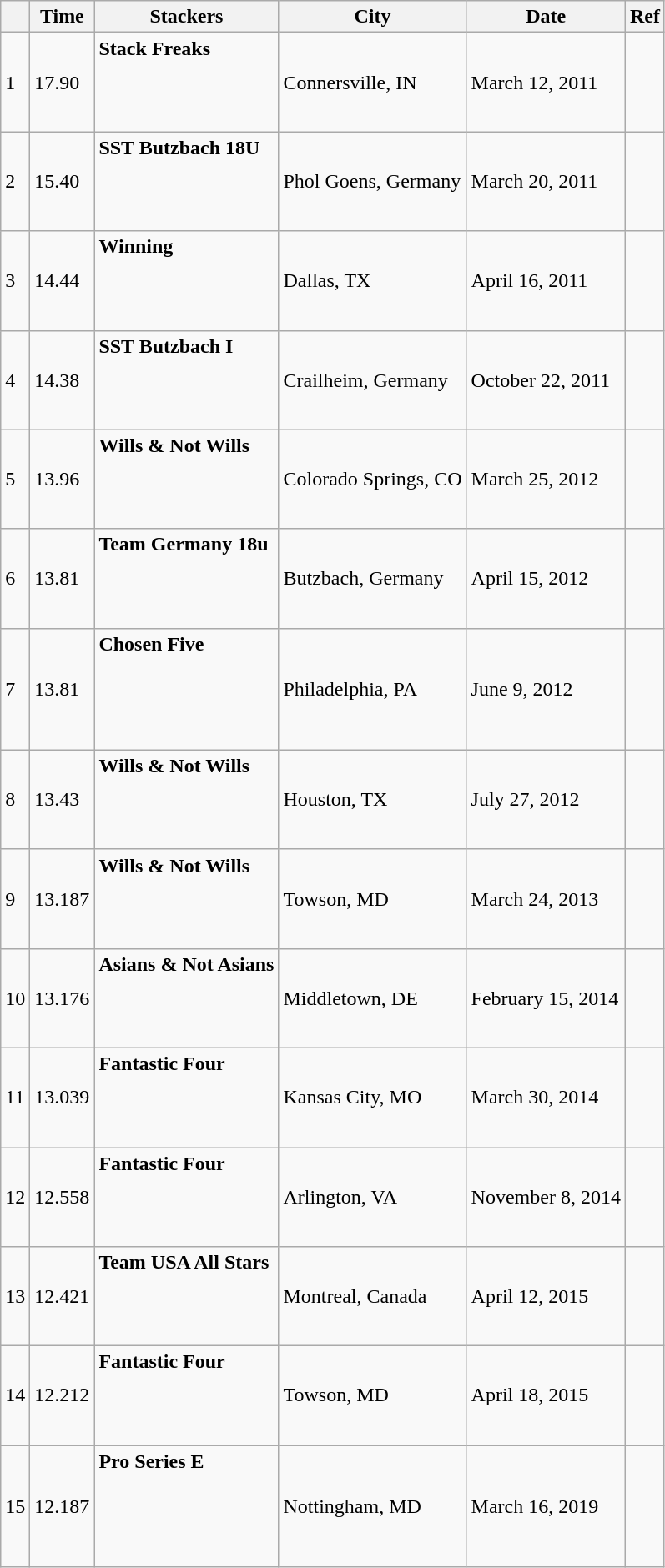<table class="wikitable">
<tr>
<th></th>
<th>Time</th>
<th>Stackers</th>
<th>City</th>
<th>Date</th>
<th>Ref</th>
</tr>
<tr>
<td>1</td>
<td>17.90</td>
<td><strong>Stack Freaks</strong><br><br><br><br></td>
<td>Connersville, IN</td>
<td>March 12, 2011</td>
<td></td>
</tr>
<tr>
<td>2</td>
<td>15.40</td>
<td><strong>SST Butzbach 18U</strong><br><br><br><br></td>
<td>Phol Goens, Germany</td>
<td>March 20, 2011</td>
<td></td>
</tr>
<tr>
<td>3</td>
<td>14.44</td>
<td><strong>Winning</strong><br><br><br><br></td>
<td>Dallas, TX</td>
<td>April 16, 2011</td>
<td></td>
</tr>
<tr>
<td>4</td>
<td>14.38</td>
<td><strong>SST Butzbach I</strong><br><br><br><br></td>
<td>Crailheim, Germany</td>
<td>October 22, 2011</td>
<td></td>
</tr>
<tr>
<td>5</td>
<td>13.96</td>
<td><strong>Wills & Not Wills</strong><br><br><br><br></td>
<td>Colorado Springs, CO</td>
<td>March 25, 2012</td>
<td></td>
</tr>
<tr>
<td>6</td>
<td>13.81</td>
<td><strong>Team Germany 18u</strong><br><br><br><br></td>
<td>Butzbach, Germany</td>
<td>April 15, 2012</td>
<td></td>
</tr>
<tr>
<td>7</td>
<td>13.81</td>
<td><strong>Chosen Five</strong><br><br><br><br><br></td>
<td>Philadelphia, PA</td>
<td>June 9, 2012</td>
<td></td>
</tr>
<tr>
<td>8</td>
<td>13.43</td>
<td><strong>Wills & Not Wills</strong><br><br><br><br></td>
<td>Houston, TX</td>
<td>July 27, 2012</td>
<td></td>
</tr>
<tr>
<td>9</td>
<td>13.187</td>
<td><strong>Wills & Not Wills</strong><br><br><br><br></td>
<td>Towson, MD</td>
<td>March 24, 2013</td>
<td></td>
</tr>
<tr>
<td>10</td>
<td>13.176</td>
<td><strong>Asians & Not Asians</strong><br><br><br><br></td>
<td>Middletown, DE</td>
<td>February 15, 2014</td>
<td></td>
</tr>
<tr>
<td>11</td>
<td>13.039</td>
<td><strong>Fantastic Four</strong><br><br><br><br></td>
<td>Kansas City, MO</td>
<td>March 30, 2014</td>
<td></td>
</tr>
<tr>
<td>12</td>
<td>12.558</td>
<td><strong>Fantastic Four</strong><br><br><br><br></td>
<td>Arlington, VA</td>
<td>November 8, 2014</td>
<td></td>
</tr>
<tr>
<td>13</td>
<td>12.421</td>
<td><strong>Team USA All Stars</strong><br><br><br><br></td>
<td>Montreal, Canada</td>
<td>April 12, 2015</td>
<td></td>
</tr>
<tr>
<td>14</td>
<td>12.212</td>
<td><strong>Fantastic Four</strong><br><br><br><br></td>
<td>Towson, MD</td>
<td>April 18, 2015</td>
<td></td>
</tr>
<tr>
<td>15</td>
<td>12.187</td>
<td><strong>Pro Series E</strong><br><br><br><br><br></td>
<td>Nottingham, MD</td>
<td>March 16, 2019</td>
<td></td>
</tr>
</table>
